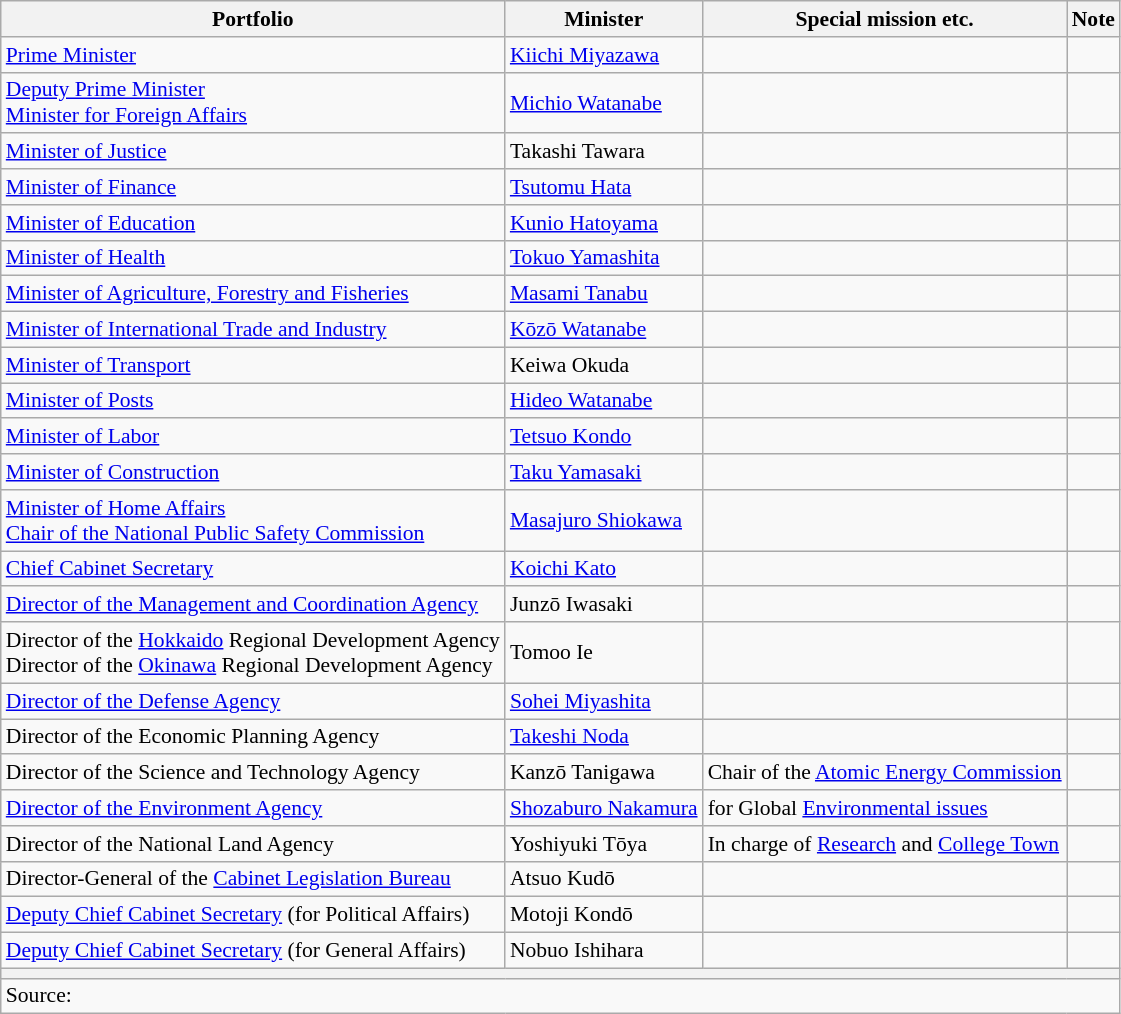<table class="wikitable unsortable" style="font-size: 90%;">
<tr>
<th scope="col">Portfolio</th>
<th scope="col">Minister</th>
<th scope="col">Special mission etc.</th>
<th scope="col">Note</th>
</tr>
<tr>
<td><a href='#'>Prime Minister</a></td>
<td><a href='#'>Kiichi Miyazawa</a></td>
<td></td>
<td></td>
</tr>
<tr>
<td><a href='#'>Deputy Prime Minister</a><br><a href='#'>Minister for Foreign Affairs</a></td>
<td><a href='#'>Michio Watanabe</a></td>
<td></td>
<td></td>
</tr>
<tr>
<td><a href='#'>Minister of Justice</a></td>
<td>Takashi Tawara</td>
<td></td>
<td></td>
</tr>
<tr>
<td><a href='#'>Minister of Finance</a></td>
<td><a href='#'>Tsutomu Hata</a></td>
<td></td>
<td></td>
</tr>
<tr>
<td><a href='#'>Minister of Education</a></td>
<td><a href='#'>Kunio Hatoyama</a></td>
<td></td>
<td></td>
</tr>
<tr>
<td><a href='#'>Minister of Health</a></td>
<td><a href='#'>Tokuo Yamashita</a></td>
<td></td>
<td></td>
</tr>
<tr>
<td><a href='#'>Minister of Agriculture, Forestry and Fisheries</a></td>
<td><a href='#'>Masami Tanabu</a></td>
<td></td>
<td></td>
</tr>
<tr>
<td><a href='#'>Minister of International Trade and Industry</a></td>
<td><a href='#'>Kōzō Watanabe</a></td>
<td></td>
<td></td>
</tr>
<tr>
<td><a href='#'>Minister of Transport</a></td>
<td>Keiwa Okuda</td>
<td></td>
<td></td>
</tr>
<tr>
<td><a href='#'>Minister of Posts</a></td>
<td><a href='#'>Hideo Watanabe</a></td>
<td></td>
<td></td>
</tr>
<tr>
<td><a href='#'>Minister of Labor</a></td>
<td><a href='#'>Tetsuo Kondo</a></td>
<td></td>
<td></td>
</tr>
<tr>
<td><a href='#'>Minister of Construction</a></td>
<td><a href='#'>Taku Yamasaki</a></td>
<td></td>
<td></td>
</tr>
<tr>
<td><a href='#'>Minister of Home Affairs</a><br><a href='#'>Chair of the National Public Safety Commission</a></td>
<td><a href='#'>Masajuro Shiokawa</a></td>
<td></td>
<td></td>
</tr>
<tr>
<td><a href='#'>Chief Cabinet Secretary</a></td>
<td><a href='#'>Koichi Kato</a></td>
<td></td>
<td></td>
</tr>
<tr>
<td><a href='#'>Director of the Management and Coordination Agency</a></td>
<td>Junzō Iwasaki</td>
<td></td>
<td></td>
</tr>
<tr>
<td>Director of the <a href='#'>Hokkaido</a> Regional Development Agency<br>Director of the <a href='#'>Okinawa</a> Regional Development Agency</td>
<td>Tomoo Ie</td>
<td></td>
<td></td>
</tr>
<tr>
<td><a href='#'>Director of the Defense Agency</a></td>
<td><a href='#'>Sohei Miyashita</a></td>
<td></td>
<td></td>
</tr>
<tr>
<td>Director of the Economic Planning Agency</td>
<td><a href='#'>Takeshi Noda</a></td>
<td></td>
<td></td>
</tr>
<tr>
<td>Director of the Science and Technology Agency</td>
<td>Kanzō Tanigawa</td>
<td>Chair of the <a href='#'>Atomic Energy Commission</a></td>
<td></td>
</tr>
<tr>
<td><a href='#'>Director of the Environment Agency</a></td>
<td><a href='#'>Shozaburo Nakamura</a></td>
<td>for Global <a href='#'>Environmental issues</a></td>
<td></td>
</tr>
<tr>
<td>Director of the National Land Agency</td>
<td>Yoshiyuki Tōya</td>
<td>In charge of <a href='#'>Research</a> and <a href='#'>College Town</a></td>
<td></td>
</tr>
<tr>
<td>Director-General of the <a href='#'>Cabinet Legislation Bureau</a></td>
<td>Atsuo Kudō</td>
<td></td>
<td></td>
</tr>
<tr>
<td><a href='#'>Deputy Chief Cabinet Secretary</a> (for Political Affairs)</td>
<td>Motoji Kondō</td>
<td></td>
<td></td>
</tr>
<tr>
<td><a href='#'>Deputy Chief Cabinet Secretary</a> (for General Affairs)</td>
<td>Nobuo Ishihara</td>
<td></td>
<td></td>
</tr>
<tr>
<th colspan="4"></th>
</tr>
<tr>
<td colspan="4">Source:</td>
</tr>
</table>
